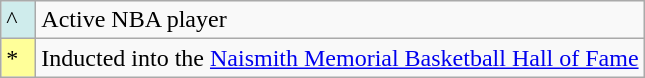<table class="wikitable">
<tr>
<td style="background:#CFECEC; width:1em">^</td>
<td>Active NBA player</td>
</tr>
<tr>
<td style="background:#FFFF99; width:1em">*</td>
<td>Inducted into the <a href='#'>Naismith Memorial Basketball Hall of Fame</a></td>
</tr>
</table>
